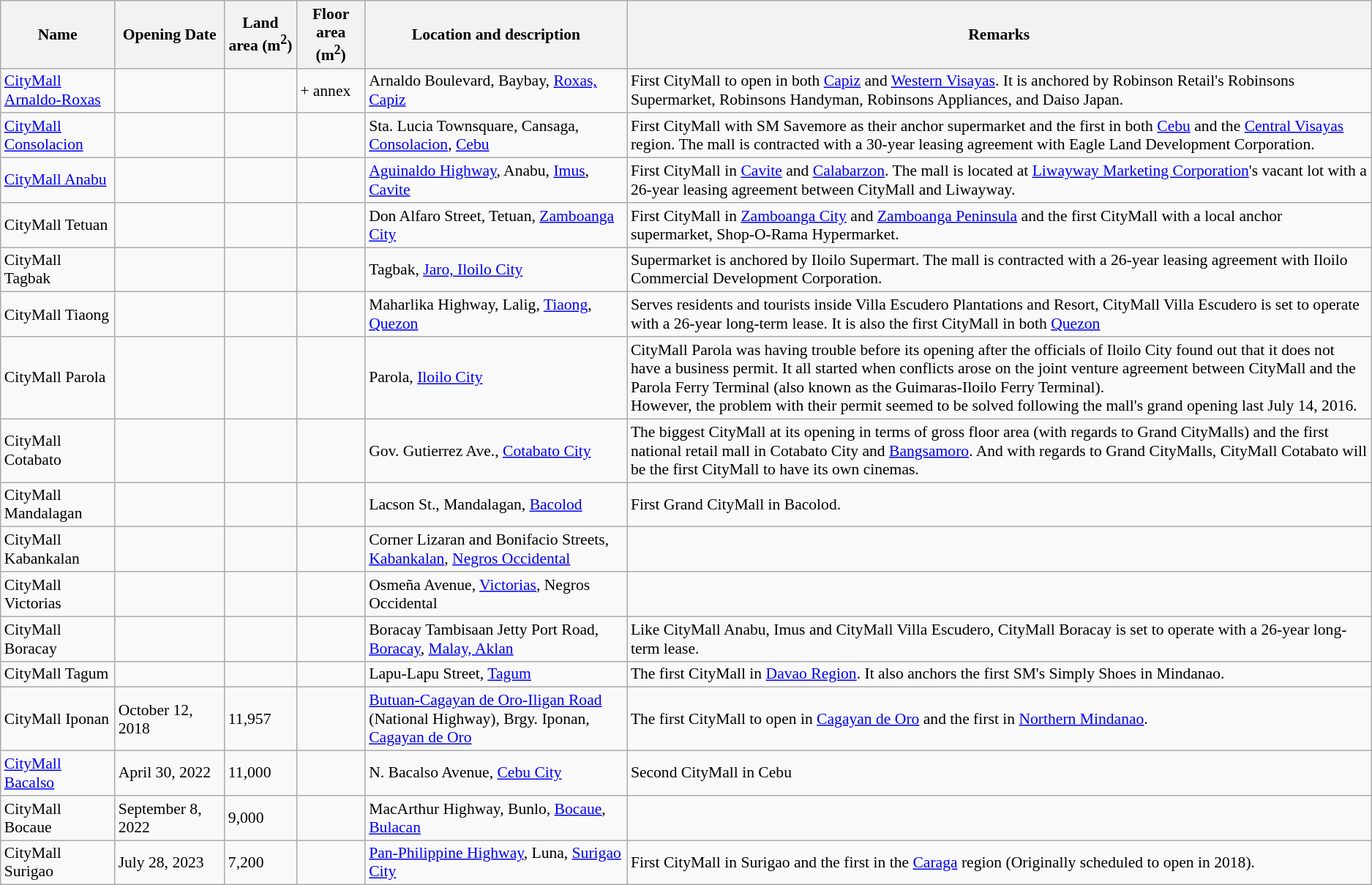<table class="wikitable sortable" style="font-size:90%;">
<tr>
<th>Name</th>
<th>Opening Date</th>
<th>Land area (m<sup>2</sup>)</th>
<th>Floor area (m<sup>2</sup>)</th>
<th class="unsortable">Location and description</th>
<th>Remarks</th>
</tr>
<tr>
<td><a href='#'>CityMall Arnaldo-Roxas</a></td>
<td></td>
<td></td>
<td> + annex</td>
<td>Arnaldo Boulevard, Baybay, <a href='#'>Roxas, Capiz</a></td>
<td>First CityMall to open in both <a href='#'>Capiz</a> and <a href='#'>Western Visayas</a>. It is anchored by Robinson Retail's Robinsons Supermarket, Robinsons Handyman, Robinsons Appliances, and Daiso Japan.</td>
</tr>
<tr>
<td><a href='#'>CityMall Consolacion</a></td>
<td></td>
<td></td>
<td></td>
<td>Sta. Lucia Townsquare, Cansaga, <a href='#'>Consolacion</a>, <a href='#'>Cebu</a></td>
<td>First CityMall with SM Savemore as their anchor supermarket and the first in both <a href='#'>Cebu</a> and the <a href='#'>Central Visayas</a> region. The mall is contracted with a 30-year leasing agreement with Eagle Land Development Corporation.</td>
</tr>
<tr>
<td><a href='#'>CityMall Anabu</a></td>
<td></td>
<td></td>
<td></td>
<td><a href='#'>Aguinaldo Highway</a>, Anabu, <a href='#'>Imus</a>, <a href='#'>Cavite</a></td>
<td>First CityMall in <a href='#'>Cavite</a> and <a href='#'>Calabarzon</a>. The mall is located at <a href='#'>Liwayway Marketing Corporation</a>'s vacant lot with a 26-year leasing agreement between CityMall and Liwayway.</td>
</tr>
<tr>
<td>CityMall Tetuan</td>
<td></td>
<td></td>
<td></td>
<td>Don Alfaro Street, Tetuan, <a href='#'>Zamboanga City</a></td>
<td>First CityMall in <a href='#'>Zamboanga City</a> and <a href='#'>Zamboanga Peninsula</a> and the first CityMall with a local anchor supermarket, Shop-O-Rama Hypermarket.</td>
</tr>
<tr>
<td>CityMall Tagbak</td>
<td></td>
<td></td>
<td></td>
<td>Tagbak, <a href='#'>Jaro, Iloilo City</a></td>
<td>Supermarket is anchored by Iloilo Supermart. The mall is contracted with a 26-year leasing agreement with Iloilo Commercial Development Corporation.</td>
</tr>
<tr>
<td>CityMall Tiaong</td>
<td></td>
<td></td>
<td></td>
<td>Maharlika Highway, Lalig, <a href='#'>Tiaong</a>, <a href='#'>Quezon</a></td>
<td>Serves residents and tourists inside Villa Escudero Plantations and Resort, CityMall Villa Escudero is set to operate with a 26-year long-term lease. It is also the first CityMall in both <a href='#'>Quezon</a></td>
</tr>
<tr>
<td>CityMall Parola</td>
<td></td>
<td></td>
<td></td>
<td>Parola, <a href='#'>Iloilo City</a></td>
<td>CityMall Parola was having trouble before its opening after the officials of Iloilo City found out that it does not have a business permit. It all started when conflicts arose on the joint venture agreement between CityMall and the Parola Ferry Terminal (also known as the Guimaras-Iloilo Ferry Terminal).<br>However, the problem with their permit seemed to be solved following the mall's grand opening last July 14, 2016.</td>
</tr>
<tr>
<td>CityMall Cotabato</td>
<td></td>
<td></td>
<td></td>
<td>Gov. Gutierrez Ave., <a href='#'>Cotabato City</a></td>
<td>The biggest CityMall at its opening in terms of gross floor area (with regards to Grand CityMalls) and the first national retail mall in Cotabato City and <a href='#'>Bangsamoro</a>. And with regards to Grand CityMalls, CityMall Cotabato will be the first CityMall to have its own cinemas.</td>
</tr>
<tr>
<td>CityMall Mandalagan</td>
<td></td>
<td></td>
<td></td>
<td>Lacson St., Mandalagan, <a href='#'>Bacolod</a></td>
<td>First Grand CityMall in Bacolod.</td>
</tr>
<tr>
<td>CityMall Kabankalan</td>
<td></td>
<td></td>
<td></td>
<td>Corner Lizaran and Bonifacio Streets, <a href='#'>Kabankalan</a>, <a href='#'>Negros Occidental</a></td>
<td></td>
</tr>
<tr>
<td>CityMall Victorias</td>
<td></td>
<td></td>
<td></td>
<td>Osmeña Avenue, <a href='#'>Victorias</a>, Negros Occidental</td>
<td></td>
</tr>
<tr>
<td>CityMall Boracay</td>
<td></td>
<td></td>
<td></td>
<td>Boracay Tambisaan Jetty Port Road, <a href='#'>Boracay</a>, <a href='#'>Malay, Aklan</a></td>
<td>Like CityMall Anabu, Imus and CityMall Villa Escudero, CityMall Boracay is set to operate with a 26-year long-term lease.</td>
</tr>
<tr>
<td>CityMall Tagum</td>
<td></td>
<td></td>
<td></td>
<td>Lapu-Lapu Street, <a href='#'>Tagum</a></td>
<td>The first CityMall in <a href='#'>Davao Region</a>. It also anchors the first SM's Simply Shoes in Mindanao.</td>
</tr>
<tr>
<td>CityMall Iponan</td>
<td>October 12, 2018</td>
<td>11,957</td>
<td></td>
<td><a href='#'>Butuan-Cagayan de Oro-Iligan Road</a> (National Highway), Brgy. Iponan, <a href='#'>Cagayan de Oro</a></td>
<td>The first CityMall to open in <a href='#'>Cagayan de Oro</a> and the first in <a href='#'>Northern Mindanao</a>.</td>
</tr>
<tr>
<td><a href='#'>CityMall Bacalso</a></td>
<td>April 30, 2022</td>
<td>11,000</td>
<td></td>
<td>N. Bacalso Avenue, <a href='#'>Cebu City</a></td>
<td>Second CityMall in Cebu</td>
</tr>
<tr>
<td>CityMall Bocaue</td>
<td>September 8, 2022</td>
<td>9,000</td>
<td></td>
<td>MacArthur Highway, Bunlo, <a href='#'>Bocaue</a>, <a href='#'>Bulacan</a></td>
<td></td>
</tr>
<tr>
<td>CityMall Surigao</td>
<td>July 28, 2023</td>
<td>7,200</td>
<td></td>
<td><a href='#'>Pan-Philippine Highway</a>, Luna, <a href='#'>Surigao City</a></td>
<td>First CityMall in Surigao and the first in the <a href='#'>Caraga</a> region (Originally scheduled to open in 2018).</td>
</tr>
</table>
